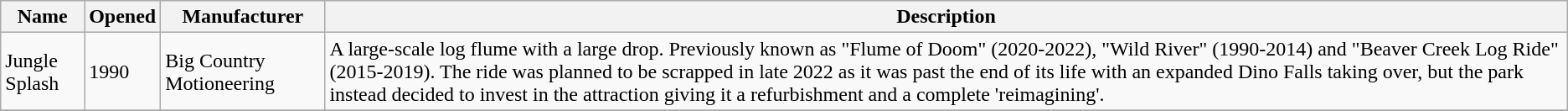<table class="wikitable">
<tr>
<th>Name</th>
<th>Opened</th>
<th>Manufacturer</th>
<th>Description</th>
</tr>
<tr>
<td>Jungle Splash</td>
<td>1990</td>
<td>Big Country Motioneering</td>
<td>A large-scale log flume with a large drop. Previously known as "Flume of Doom" (2020-2022), "Wild River" (1990-2014) and "Beaver Creek Log Ride" (2015-2019). The ride was planned to be scrapped in late 2022 as it was past the end of its life with an expanded Dino Falls taking over, but the park instead decided to invest in the attraction giving it a refurbishment and a complete 'reimagining'.</td>
</tr>
<tr>
</tr>
</table>
